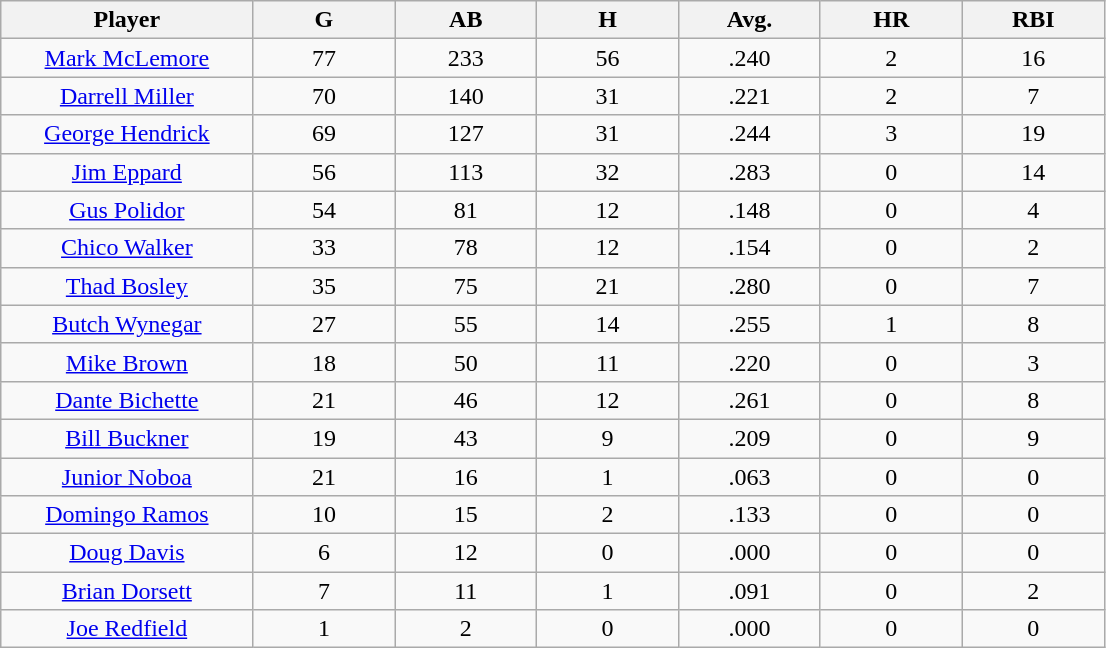<table class="wikitable sortable">
<tr>
<th bgcolor="#DDDDFF" width="16%">Player</th>
<th bgcolor="#DDDDFF" width="9%">G</th>
<th bgcolor="#DDDDFF" width="9%">AB</th>
<th bgcolor="#DDDDFF" width="9%">H</th>
<th bgcolor="#DDDDFF" width="9%">Avg.</th>
<th bgcolor="#DDDDFF" width="9%">HR</th>
<th bgcolor="#DDDDFF" width="9%">RBI</th>
</tr>
<tr align=center>
<td><a href='#'>Mark McLemore</a></td>
<td>77</td>
<td>233</td>
<td>56</td>
<td>.240</td>
<td>2</td>
<td>16</td>
</tr>
<tr align=center>
<td><a href='#'>Darrell Miller</a></td>
<td>70</td>
<td>140</td>
<td>31</td>
<td>.221</td>
<td>2</td>
<td>7</td>
</tr>
<tr align=center>
<td><a href='#'>George Hendrick</a></td>
<td>69</td>
<td>127</td>
<td>31</td>
<td>.244</td>
<td>3</td>
<td>19</td>
</tr>
<tr align=center>
<td><a href='#'>Jim Eppard</a></td>
<td>56</td>
<td>113</td>
<td>32</td>
<td>.283</td>
<td>0</td>
<td>14</td>
</tr>
<tr align=center>
<td><a href='#'>Gus Polidor</a></td>
<td>54</td>
<td>81</td>
<td>12</td>
<td>.148</td>
<td>0</td>
<td>4</td>
</tr>
<tr align=center>
<td><a href='#'>Chico Walker</a></td>
<td>33</td>
<td>78</td>
<td>12</td>
<td>.154</td>
<td>0</td>
<td>2</td>
</tr>
<tr align=center>
<td><a href='#'>Thad Bosley</a></td>
<td>35</td>
<td>75</td>
<td>21</td>
<td>.280</td>
<td>0</td>
<td>7</td>
</tr>
<tr align=center>
<td><a href='#'>Butch Wynegar</a></td>
<td>27</td>
<td>55</td>
<td>14</td>
<td>.255</td>
<td>1</td>
<td>8</td>
</tr>
<tr align=center>
<td><a href='#'>Mike Brown</a></td>
<td>18</td>
<td>50</td>
<td>11</td>
<td>.220</td>
<td>0</td>
<td>3</td>
</tr>
<tr align=center>
<td><a href='#'>Dante Bichette</a></td>
<td>21</td>
<td>46</td>
<td>12</td>
<td>.261</td>
<td>0</td>
<td>8</td>
</tr>
<tr align=center>
<td><a href='#'>Bill Buckner</a></td>
<td>19</td>
<td>43</td>
<td>9</td>
<td>.209</td>
<td>0</td>
<td>9</td>
</tr>
<tr align=center>
<td><a href='#'>Junior Noboa</a></td>
<td>21</td>
<td>16</td>
<td>1</td>
<td>.063</td>
<td>0</td>
<td>0</td>
</tr>
<tr align=center>
<td><a href='#'>Domingo Ramos</a></td>
<td>10</td>
<td>15</td>
<td>2</td>
<td>.133</td>
<td>0</td>
<td>0</td>
</tr>
<tr align=center>
<td><a href='#'>Doug Davis</a></td>
<td>6</td>
<td>12</td>
<td>0</td>
<td>.000</td>
<td>0</td>
<td>0</td>
</tr>
<tr align=center>
<td><a href='#'>Brian Dorsett</a></td>
<td>7</td>
<td>11</td>
<td>1</td>
<td>.091</td>
<td>0</td>
<td>2</td>
</tr>
<tr align=center>
<td><a href='#'>Joe Redfield</a></td>
<td>1</td>
<td>2</td>
<td>0</td>
<td>.000</td>
<td>0</td>
<td>0</td>
</tr>
</table>
